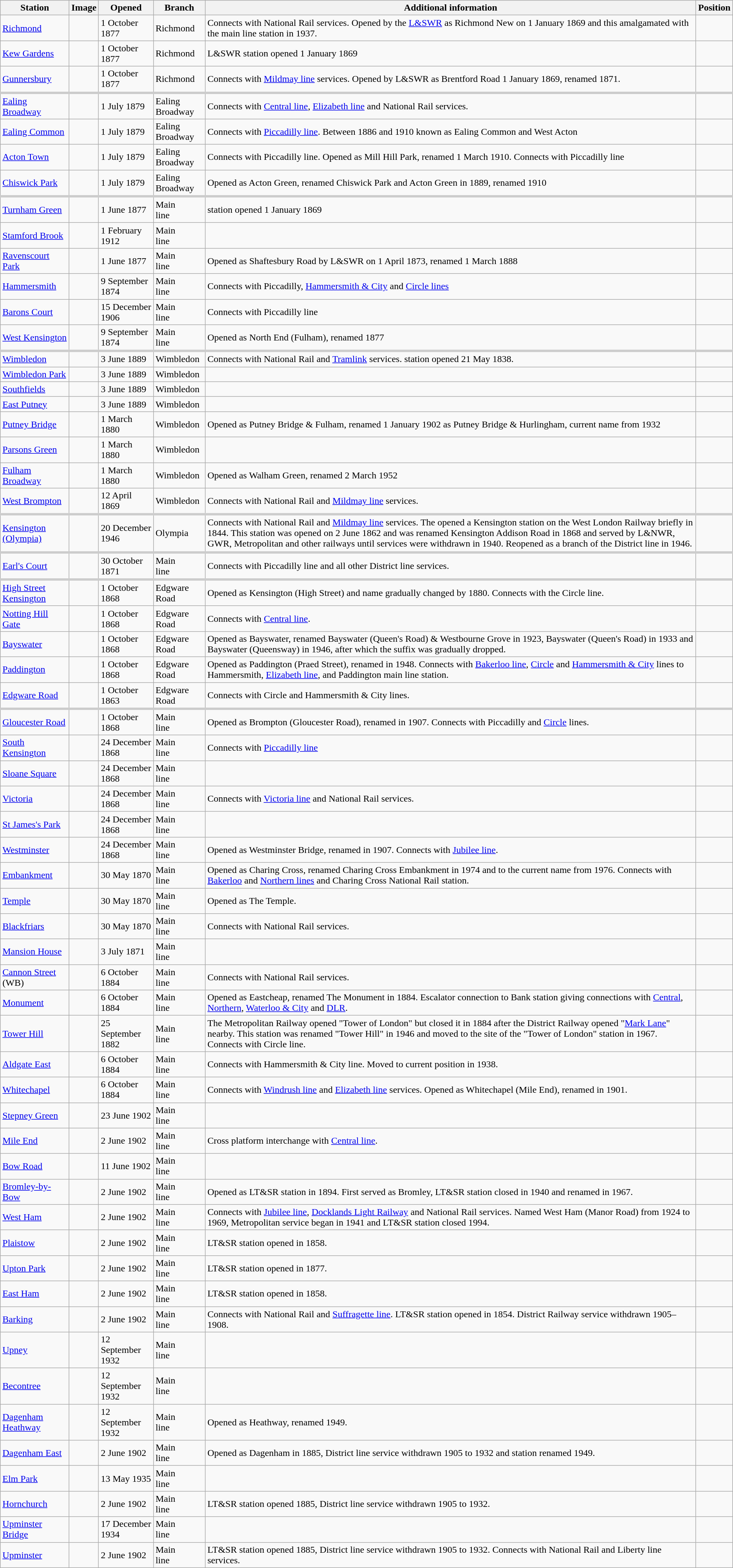<table class="wikitable sortable">
<tr>
<th>Station</th>
<th>Image</th>
<th>Opened</th>
<th>Branch</th>
<th>Additional information</th>
<th>Position</th>
</tr>
<tr>
<td><a href='#'>Richmond</a>   </td>
<td></td>
<td>1 October 1877</td>
<td>Richmond</td>
<td>Connects with National Rail services. Opened by the <a href='#'>L&SWR</a> as Richmond New on 1 January 1869 and this amalgamated with the main line station in 1937.</td>
<td></td>
</tr>
<tr>
<td><a href='#'>Kew Gardens</a>  </td>
<td></td>
<td>1 October 1877</td>
<td>Richmond</td>
<td>L&SWR station opened 1 January 1869</td>
<td></td>
</tr>
<tr>
<td><a href='#'>Gunnersbury</a> </td>
<td></td>
<td>1 October 1877</td>
<td>Richmond</td>
<td>Connects with <a href='#'>Mildmay line</a> services. Opened by L&SWR as Brentford Road 1 January 1869, renamed 1871.</td>
<td></td>
</tr>
<tr style="border-top:4px solid #ccc">
<td><a href='#'>Ealing Broadway</a>   </td>
<td></td>
<td>1 July 1879</td>
<td>Ealing<br>Broadway</td>
<td>Connects with <a href='#'>Central line</a>, <a href='#'>Elizabeth line</a> and National Rail services.</td>
<td></td>
</tr>
<tr>
<td><a href='#'>Ealing Common</a></td>
<td></td>
<td>1 July 1879</td>
<td>Ealing<br>Broadway</td>
<td>Connects with <a href='#'>Piccadilly line</a>. Between 1886 and 1910 known as Ealing Common and West Acton</td>
<td></td>
</tr>
<tr>
<td><a href='#'>Acton Town</a> </td>
<td></td>
<td>1 July 1879</td>
<td>Ealing<br>Broadway</td>
<td>Connects with Piccadilly line. Opened as Mill Hill Park, renamed 1 March 1910. Connects with Piccadilly line</td>
<td></td>
</tr>
<tr>
<td><a href='#'>Chiswick Park</a></td>
<td></td>
<td>1 July 1879</td>
<td>Ealing<br>Broadway</td>
<td>Opened as Acton Green, renamed Chiswick Park and Acton Green in 1889, renamed 1910</td>
<td></td>
</tr>
<tr style="border-top:4px solid #ccc">
<td><a href='#'>Turnham Green</a></td>
<td></td>
<td>1 June 1877</td>
<td>Main<br>line</td>
<td> station opened 1 January 1869</td>
<td></td>
</tr>
<tr>
<td><a href='#'>Stamford Brook</a></td>
<td></td>
<td>1 February 1912</td>
<td>Main<br>line</td>
<td></td>
<td></td>
</tr>
<tr>
<td><a href='#'>Ravenscourt Park</a></td>
<td></td>
<td>1 June 1877</td>
<td>Main<br>line</td>
<td>Opened as Shaftesbury Road by L&SWR on 1 April 1873, renamed 1 March 1888</td>
<td></td>
</tr>
<tr>
<td><a href='#'>Hammersmith</a> </td>
<td></td>
<td>9 September 1874</td>
<td>Main<br>line</td>
<td>Connects with Piccadilly, <a href='#'>Hammersmith & City</a> and <a href='#'>Circle lines</a></td>
<td></td>
</tr>
<tr>
<td><a href='#'>Barons Court</a></td>
<td></td>
<td>15 December 1906</td>
<td>Main<br>line</td>
<td>Connects with Piccadilly line</td>
<td></td>
</tr>
<tr>
<td><a href='#'>West Kensington</a></td>
<td></td>
<td>9 September 1874</td>
<td>Main<br>line</td>
<td>Opened as North End (Fulham), renamed 1877</td>
<td></td>
</tr>
<tr style="border-top:4px solid #ccc">
<td><a href='#'>Wimbledon</a>     </td>
<td></td>
<td>3 June 1889</td>
<td>Wimbledon</td>
<td>Connects with National Rail and <a href='#'>Tramlink</a> services.  station opened 21 May 1838.</td>
<td></td>
</tr>
<tr>
<td><a href='#'>Wimbledon Park</a> </td>
<td></td>
<td>3 June 1889</td>
<td>Wimbledon</td>
<td></td>
<td></td>
</tr>
<tr>
<td><a href='#'>Southfields</a> </td>
<td></td>
<td>3 June 1889</td>
<td>Wimbledon</td>
<td></td>
<td></td>
</tr>
<tr>
<td><a href='#'>East Putney</a></td>
<td></td>
<td>3 June 1889</td>
<td>Wimbledon</td>
<td></td>
<td></td>
</tr>
<tr>
<td><a href='#'>Putney Bridge</a></td>
<td></td>
<td>1 March 1880</td>
<td>Wimbledon</td>
<td>Opened as Putney Bridge & Fulham, renamed 1 January 1902 as Putney Bridge & Hurlingham, current name from 1932</td>
<td></td>
</tr>
<tr>
<td><a href='#'>Parsons Green</a></td>
<td></td>
<td>1 March 1880</td>
<td>Wimbledon</td>
<td></td>
<td></td>
</tr>
<tr>
<td><a href='#'>Fulham Broadway</a> </td>
<td></td>
<td>1 March 1880</td>
<td>Wimbledon</td>
<td>Opened as Walham Green, renamed 2 March 1952</td>
<td></td>
</tr>
<tr>
<td><a href='#'>West Brompton</a>   </td>
<td></td>
<td>12 April 1869</td>
<td>Wimbledon</td>
<td>Connects with National Rail and <a href='#'>Mildmay line</a> services.</td>
<td></td>
</tr>
<tr style="border-top:4px solid #ccc">
<td><a href='#'>Kensington (Olympia)</a>   </td>
<td></td>
<td>20 December 1946</td>
<td>Olympia</td>
<td>Connects with National Rail and <a href='#'>Mildmay line</a> services. The  opened a Kensington station on the West London Railway briefly in 1844. This station was opened on 2 June 1862 and was renamed Kensington Addison Road in 1868 and served by L&NWR, GWR, Metropolitan and other railways until services were withdrawn in 1940. Reopened as a branch of the District line in 1946.</td>
<td></td>
</tr>
<tr style="border-top:4px solid #ccc">
<td><a href='#'>Earl's Court</a> </td>
<td></td>
<td>30 October 1871</td>
<td>Main<br>line</td>
<td>Connects with Piccadilly line and all other District line services.</td>
<td></td>
</tr>
<tr style="border-top:4px solid #ccc">
<td><a href='#'>High Street Kensington</a></td>
<td></td>
<td>1 October 1868</td>
<td>Edgware Road</td>
<td>Opened as Kensington (High Street) and name gradually changed by 1880. Connects with the Circle line.</td>
<td></td>
</tr>
<tr>
<td><a href='#'>Notting Hill Gate</a></td>
<td></td>
<td>1 October 1868</td>
<td>Edgware Road</td>
<td>Connects with <a href='#'>Central line</a>.</td>
<td></td>
</tr>
<tr>
<td><a href='#'>Bayswater</a></td>
<td></td>
<td>1 October 1868</td>
<td>Edgware Road</td>
<td>Opened as Bayswater, renamed Bayswater (Queen's Road) & Westbourne Grove in 1923, Bayswater (Queen's Road) in 1933 and Bayswater (Queensway) in 1946, after which the suffix was gradually dropped.</td>
<td></td>
</tr>
<tr>
<td><a href='#'>Paddington</a>  </td>
<td></td>
<td>1 October 1868</td>
<td>Edgware Road</td>
<td>Opened as Paddington (Praed Street), renamed in 1948. Connects with <a href='#'>Bakerloo line</a>, <a href='#'>Circle</a> and <a href='#'>Hammersmith & City</a> lines to Hammersmith, <a href='#'>Elizabeth line</a>, and Paddington main line station.</td>
<td><br></td>
</tr>
<tr>
<td><a href='#'>Edgware Road</a></td>
<td></td>
<td>1 October 1863</td>
<td>Edgware Road</td>
<td>Connects with Circle and Hammersmith & City lines.</td>
<td></td>
</tr>
<tr style="border-top:4px solid #ccc">
<td><a href='#'>Gloucester Road</a></td>
<td></td>
<td>1 October 1868</td>
<td>Main<br>line</td>
<td>Opened as Brompton (Gloucester Road), renamed in 1907. Connects with Piccadilly and <a href='#'>Circle</a> lines.</td>
<td></td>
</tr>
<tr>
<td><a href='#'>South Kensington</a></td>
<td></td>
<td>24 December 1868</td>
<td>Main<br>line</td>
<td>Connects with <a href='#'>Piccadilly line</a></td>
<td></td>
</tr>
<tr>
<td><a href='#'>Sloane Square</a></td>
<td></td>
<td>24 December 1868</td>
<td>Main<br>line</td>
<td></td>
<td></td>
</tr>
<tr>
<td><a href='#'>Victoria</a>  </td>
<td></td>
<td>24 December 1868</td>
<td>Main<br>line</td>
<td>Connects with <a href='#'>Victoria line</a> and National Rail services.</td>
<td></td>
</tr>
<tr>
<td><a href='#'>St James's Park</a></td>
<td></td>
<td>24 December 1868</td>
<td>Main<br>line</td>
<td></td>
<td></td>
</tr>
<tr>
<td><a href='#'>Westminster</a> </td>
<td></td>
<td>24 December 1868</td>
<td>Main<br>line</td>
<td>Opened as Westminster Bridge, renamed in 1907. Connects with <a href='#'>Jubilee line</a>.</td>
<td></td>
</tr>
<tr>
<td><a href='#'>Embankment</a></td>
<td></td>
<td>30 May 1870</td>
<td>Main<br>line</td>
<td>Opened as Charing Cross, renamed Charing Cross Embankment in 1974 and to the current name from 1976. Connects with <a href='#'>Bakerloo</a> and <a href='#'>Northern lines</a> and Charing Cross National Rail station.</td>
<td></td>
</tr>
<tr>
<td><a href='#'>Temple</a></td>
<td></td>
<td>30 May 1870</td>
<td>Main<br>line</td>
<td>Opened as The Temple.</td>
<td></td>
</tr>
<tr>
<td><a href='#'>Blackfriars</a>   </td>
<td></td>
<td>30 May 1870</td>
<td>Main<br>line</td>
<td>Connects with National Rail services.</td>
<td></td>
</tr>
<tr>
<td><a href='#'>Mansion House</a></td>
<td></td>
<td>3 July 1871</td>
<td>Main<br>line</td>
<td></td>
<td></td>
</tr>
<tr>
<td><a href='#'>Cannon Street</a> (WB) </td>
<td></td>
<td>6 October 1884</td>
<td>Main<br>line</td>
<td>Connects with National Rail services.</td>
<td></td>
</tr>
<tr>
<td><a href='#'>Monument</a> </td>
<td></td>
<td>6 October 1884</td>
<td>Main<br>line</td>
<td>Opened as Eastcheap, renamed The Monument in 1884. Escalator connection to Bank station giving connections with <a href='#'>Central</a>, <a href='#'>Northern</a>, <a href='#'>Waterloo & City</a> and <a href='#'>DLR</a>.</td>
<td></td>
</tr>
<tr>
<td><a href='#'>Tower Hill</a> </td>
<td></td>
<td>25 September 1882</td>
<td>Main<br>line</td>
<td>The Metropolitan Railway opened "Tower of London" but closed it in 1884 after the District Railway opened "<a href='#'>Mark Lane</a>" nearby. This station was renamed "Tower Hill" in 1946 and moved to the site of the "Tower of London" station in 1967. Connects with Circle line.</td>
<td></td>
</tr>
<tr>
<td><a href='#'>Aldgate East</a></td>
<td></td>
<td>6 October 1884</td>
<td>Main<br>line</td>
<td>Connects with Hammersmith & City line. Moved to current position in 1938.</td>
<td></td>
</tr>
<tr>
<td><a href='#'>Whitechapel</a>   </td>
<td></td>
<td>6 October 1884</td>
<td>Main<br>line</td>
<td>Connects with <a href='#'>Windrush line</a> and <a href='#'>Elizabeth line</a> services. Opened as Whitechapel (Mile End), renamed in 1901.</td>
<td></td>
</tr>
<tr>
<td><a href='#'>Stepney Green</a></td>
<td></td>
<td>23 June 1902</td>
<td>Main<br>line</td>
<td></td>
<td></td>
</tr>
<tr>
<td><a href='#'>Mile End</a></td>
<td></td>
<td>2 June 1902</td>
<td>Main<br>line</td>
<td>Cross platform interchange with <a href='#'>Central line</a>.</td>
<td></td>
</tr>
<tr>
<td><a href='#'>Bow Road</a></td>
<td></td>
<td>11 June 1902</td>
<td>Main<br>line</td>
<td></td>
<td></td>
</tr>
<tr>
<td><a href='#'>Bromley-by-Bow</a> </td>
<td></td>
<td>2 June 1902</td>
<td>Main<br>line</td>
<td>Opened as LT&SR station in 1894. First served as Bromley, LT&SR station closed in 1940 and renamed in 1967.</td>
<td></td>
</tr>
<tr>
<td><a href='#'>West Ham</a>   </td>
<td></td>
<td>2 June 1902</td>
<td>Main<br>line</td>
<td>Connects with <a href='#'>Jubilee line</a>, <a href='#'>Docklands Light Railway</a> and National Rail services. Named West Ham (Manor Road) from 1924 to 1969, Metropolitan service began in 1941 and LT&SR station closed 1994.</td>
<td></td>
</tr>
<tr>
<td><a href='#'>Plaistow</a></td>
<td></td>
<td>2 June 1902</td>
<td>Main<br>line</td>
<td>LT&SR station opened in 1858.</td>
<td></td>
</tr>
<tr>
<td><a href='#'>Upton Park</a></td>
<td></td>
<td>2 June 1902</td>
<td>Main<br>line</td>
<td>LT&SR station opened in 1877.</td>
<td></td>
</tr>
<tr>
<td><a href='#'>East Ham</a> </td>
<td></td>
<td>2 June 1902</td>
<td>Main<br>line</td>
<td>LT&SR station opened in 1858.</td>
<td></td>
</tr>
<tr>
<td><a href='#'>Barking</a>   </td>
<td></td>
<td>2 June 1902</td>
<td>Main<br>line</td>
<td>Connects with National Rail and <a href='#'>Suffragette line</a>. LT&SR station opened in 1854. District Railway service withdrawn 1905–1908.</td>
<td></td>
</tr>
<tr>
<td><a href='#'>Upney</a> </td>
<td></td>
<td>12 September 1932</td>
<td>Main<br>line</td>
<td></td>
<td></td>
</tr>
<tr>
<td><a href='#'>Becontree</a></td>
<td></td>
<td>12 September 1932</td>
<td>Main<br>line</td>
<td></td>
<td></td>
</tr>
<tr>
<td><a href='#'>Dagenham Heathway</a> </td>
<td></td>
<td>12 September 1932</td>
<td>Main<br>line</td>
<td>Opened as Heathway, renamed 1949.</td>
<td></td>
</tr>
<tr>
<td><a href='#'>Dagenham East</a></td>
<td></td>
<td>2 June 1902</td>
<td>Main<br>line</td>
<td>Opened as Dagenham in 1885, District line service withdrawn 1905 to 1932 and station renamed 1949.</td>
<td></td>
</tr>
<tr>
<td><a href='#'>Elm Park</a> </td>
<td></td>
<td>13 May 1935</td>
<td>Main<br>line</td>
<td></td>
<td></td>
</tr>
<tr>
<td><a href='#'>Hornchurch</a></td>
<td></td>
<td>2 June 1902</td>
<td>Main<br>line</td>
<td>LT&SR station opened 1885, District line service withdrawn 1905 to 1932.</td>
<td></td>
</tr>
<tr>
<td><a href='#'>Upminster Bridge</a></td>
<td></td>
<td>17 December 1934</td>
<td>Main<br>line</td>
<td></td>
<td></td>
</tr>
<tr>
<td><a href='#'>Upminster</a>   </td>
<td></td>
<td>2 June 1902</td>
<td>Main<br>line</td>
<td>LT&SR station opened 1885, District line service withdrawn 1905 to 1932. Connects with National Rail and Liberty line services.</td>
<td></td>
</tr>
</table>
